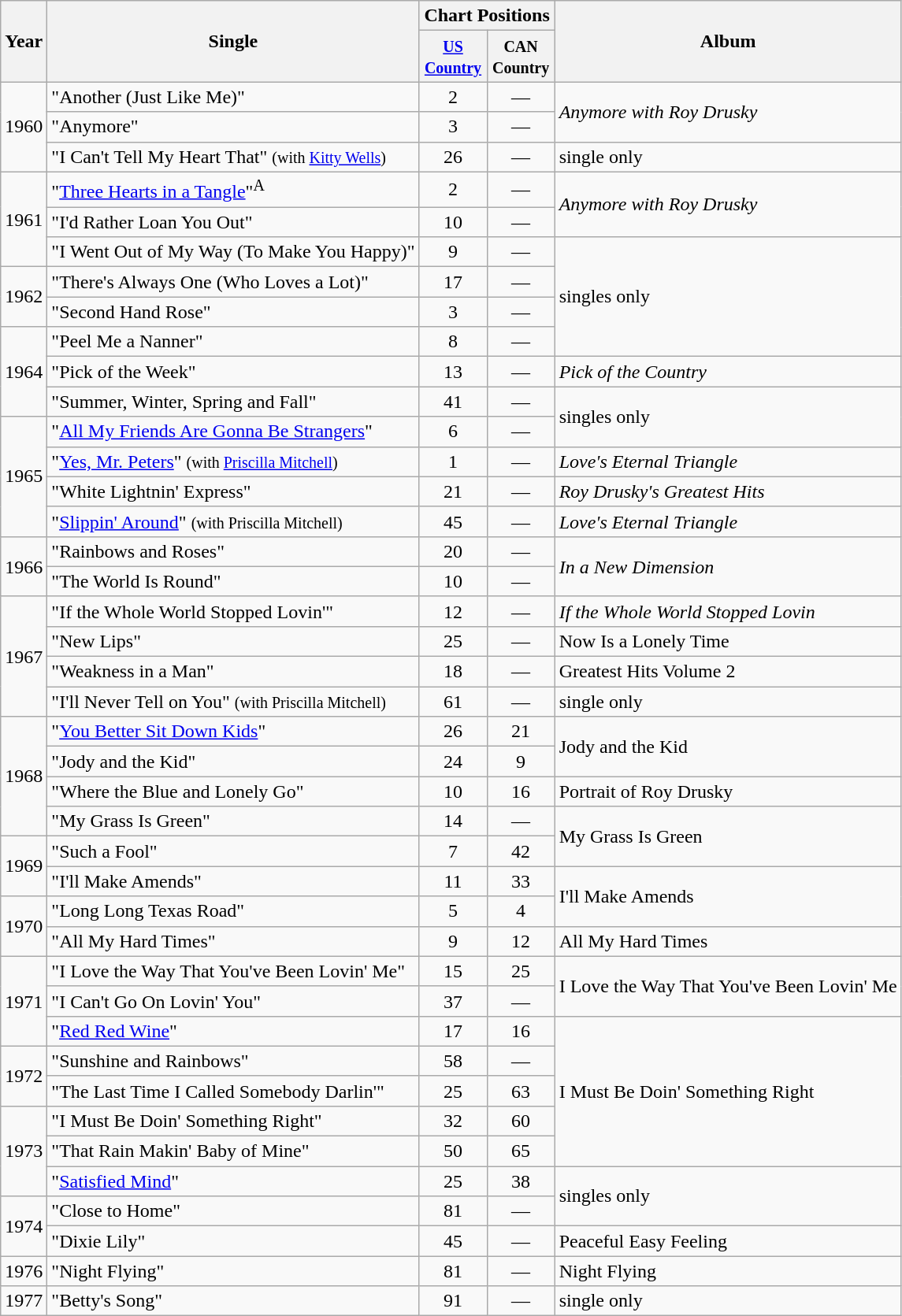<table class="wikitable">
<tr>
<th rowspan="2">Year</th>
<th rowspan="2">Single</th>
<th colspan="2">Chart Positions</th>
<th rowspan="2">Album</th>
</tr>
<tr>
<th width="50"><small><a href='#'>US Country</a></small></th>
<th width="50"><small>CAN Country</small></th>
</tr>
<tr>
<td rowspan="3">1960</td>
<td>"Another (Just Like Me)"</td>
<td align="center">2</td>
<td align="center">—</td>
<td rowspan="2"><em>Anymore with Roy Drusky</em></td>
</tr>
<tr>
<td>"Anymore"</td>
<td align="center">3</td>
<td align="center">—</td>
</tr>
<tr>
<td>"I Can't Tell My Heart That" <small>(with <a href='#'>Kitty Wells</a>)</small></td>
<td align="center">26</td>
<td align="center">—</td>
<td>single only</td>
</tr>
<tr>
<td rowspan=3>1961</td>
<td>"<a href='#'>Three Hearts in a Tangle</a>"<sup>A</sup></td>
<td align="center">2</td>
<td align="center">—</td>
<td rowspan="2"><em>Anymore with Roy Drusky</em></td>
</tr>
<tr>
<td>"I'd Rather Loan You Out"</td>
<td align="center">10</td>
<td align="center">—</td>
</tr>
<tr>
<td>"I Went Out of My Way (To Make You Happy)"</td>
<td align="center">9</td>
<td align="center">—</td>
<td rowspan="4">singles only</td>
</tr>
<tr>
<td rowspan=2>1962</td>
<td>"There's Always One (Who Loves a Lot)"</td>
<td align="center">17</td>
<td align="center">—</td>
</tr>
<tr>
<td>"Second Hand Rose"</td>
<td align="center">3</td>
<td align="center">—</td>
</tr>
<tr>
<td rowspan="3">1964</td>
<td>"Peel Me a Nanner"</td>
<td align="center">8</td>
<td align="center">—</td>
</tr>
<tr>
<td>"Pick of the Week"</td>
<td align="center">13</td>
<td align="center">—</td>
<td><em>Pick of the Country</em></td>
</tr>
<tr>
<td>"Summer, Winter, Spring and Fall"</td>
<td align="center">41</td>
<td align="center">—</td>
<td rowspan="2">singles only</td>
</tr>
<tr>
<td rowspan="4">1965</td>
<td>"<a href='#'>All My Friends Are Gonna Be Strangers</a>"</td>
<td align="center">6</td>
<td align="center">—</td>
</tr>
<tr>
<td>"<a href='#'>Yes, Mr. Peters</a>" <small>(with <a href='#'>Priscilla Mitchell</a>)</small></td>
<td align="center">1</td>
<td align="center">—</td>
<td><em>Love's Eternal Triangle</em></td>
</tr>
<tr>
<td>"White Lightnin' Express"</td>
<td align="center">21</td>
<td align="center">—</td>
<td><em>Roy Drusky's Greatest Hits</em></td>
</tr>
<tr>
<td>"<a href='#'>Slippin' Around</a>" <small>(with Priscilla Mitchell)</small></td>
<td align="center">45</td>
<td align="center">—</td>
<td><em>Love's Eternal Triangle</em></td>
</tr>
<tr>
<td rowspan=2>1966</td>
<td>"Rainbows and Roses"</td>
<td align="center">20</td>
<td align="center">—</td>
<td rowspan="2"><em>In a New Dimension</em></td>
</tr>
<tr>
<td>"The World Is Round"</td>
<td align="center">10</td>
<td align="center">—</td>
</tr>
<tr>
<td rowspan=4>1967</td>
<td>"If the Whole World Stopped Lovin'"</td>
<td align="center">12</td>
<td align="center">—</td>
<td><em>If the Whole World Stopped Lovin<strong></td>
</tr>
<tr>
<td>"New Lips"</td>
<td align="center">25</td>
<td align="center">—</td>
<td></em>Now Is a Lonely Time<em></td>
</tr>
<tr>
<td>"Weakness in a Man"</td>
<td align="center">18</td>
<td align="center">—</td>
<td></em>Greatest Hits Volume 2<em></td>
</tr>
<tr>
<td>"I'll Never Tell on You" <small>(with Priscilla Mitchell)</small></td>
<td align="center">61</td>
<td align="center">—</td>
<td>single only</td>
</tr>
<tr>
<td rowspan=4>1968</td>
<td>"<a href='#'>You Better Sit Down Kids</a>"</td>
<td align="center">26</td>
<td align="center">21</td>
<td rowspan="2"></em>Jody and the Kid<em></td>
</tr>
<tr>
<td>"Jody and the Kid"</td>
<td align="center">24</td>
<td align="center">9</td>
</tr>
<tr>
<td>"Where the Blue and Lonely Go"</td>
<td align="center">10</td>
<td align="center">16</td>
<td></em>Portrait of Roy Drusky<em></td>
</tr>
<tr>
<td>"My Grass Is Green"</td>
<td align="center">14</td>
<td align="center">—</td>
<td rowspan="2"></em>My Grass Is Green<em></td>
</tr>
<tr>
<td rowspan=2>1969</td>
<td>"Such a Fool"</td>
<td align="center">7</td>
<td align="center">42</td>
</tr>
<tr>
<td>"I'll Make Amends"</td>
<td align="center">11</td>
<td align="center">33</td>
<td rowspan="2"></em>I'll Make Amends<em></td>
</tr>
<tr>
<td rowspan="2">1970</td>
<td>"Long Long Texas Road"</td>
<td align="center">5</td>
<td align="center">4</td>
</tr>
<tr>
<td>"All My Hard Times"</td>
<td align="center">9</td>
<td align="center">12</td>
<td></em>All My Hard Times<em></td>
</tr>
<tr>
<td rowspan=3>1971</td>
<td>"I Love the Way That You've Been Lovin' Me"</td>
<td align="center">15</td>
<td align="center">25</td>
<td rowspan="2"></em>I Love the Way That You've Been Lovin' Me<em></td>
</tr>
<tr>
<td>"I Can't Go On Lovin' You"</td>
<td align="center">37</td>
<td align="center">—</td>
</tr>
<tr>
<td>"<a href='#'>Red Red Wine</a>"</td>
<td align="center">17</td>
<td align="center">16</td>
<td rowspan="5"></em>I Must Be Doin' Something Right<em></td>
</tr>
<tr>
<td rowspan=2>1972</td>
<td>"Sunshine and Rainbows"</td>
<td align="center">58</td>
<td align="center">—</td>
</tr>
<tr>
<td>"The Last Time I Called Somebody Darlin'"</td>
<td align="center">25</td>
<td align="center">63</td>
</tr>
<tr>
<td rowspan=3>1973</td>
<td>"I Must Be Doin' Something Right"</td>
<td align="center">32</td>
<td align="center">60</td>
</tr>
<tr>
<td>"That Rain Makin' Baby of Mine"</td>
<td align="center">50</td>
<td align="center">65</td>
</tr>
<tr>
<td>"<a href='#'>Satisfied Mind</a>"</td>
<td align="center">25</td>
<td align="center">38</td>
<td rowspan="2">singles only</td>
</tr>
<tr>
<td rowspan=2>1974</td>
<td>"Close to Home"</td>
<td align="center">81</td>
<td align="center">—</td>
</tr>
<tr>
<td>"Dixie Lily"</td>
<td align="center">45</td>
<td align="center">—</td>
<td></em>Peaceful Easy Feeling<em></td>
</tr>
<tr>
<td rowspan=1>1976</td>
<td>"Night Flying"</td>
<td align="center">81</td>
<td align="center">—</td>
<td></em>Night Flying<em></td>
</tr>
<tr>
<td rowspan=1>1977</td>
<td>"Betty's Song"</td>
<td align="center">91</td>
<td align="center">—</td>
<td>single only</td>
</tr>
</table>
